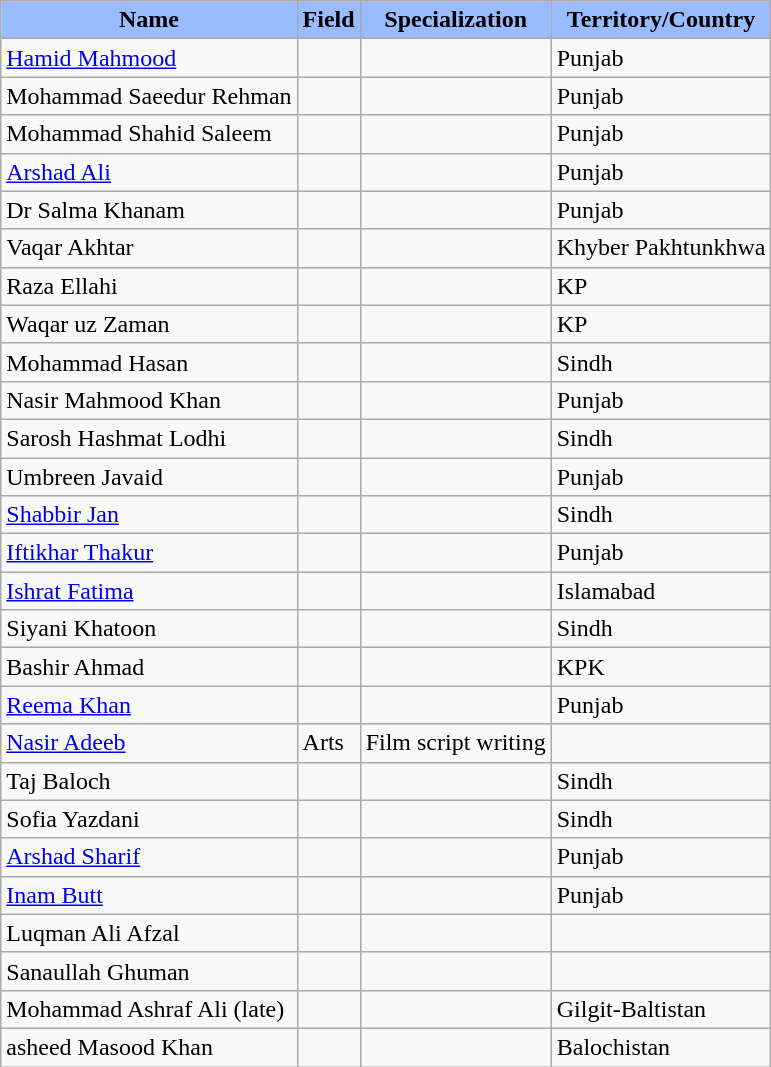<table class="wikitable">
<tr>
<th style="background:#9BF"><span>Name</span></th>
<th style="background:#9BF"><span>Field</span></th>
<th style="background:#9BF"><span>Specialization</span></th>
<th style="background:#9BF"><span>Territory/Country</span></th>
</tr>
<tr>
<td><a href='#'>Hamid Mahmood</a></td>
<td></td>
<td></td>
<td>Punjab</td>
</tr>
<tr>
<td>Mohammad Saeedur Rehman</td>
<td></td>
<td></td>
<td>Punjab</td>
</tr>
<tr>
<td>Mohammad Shahid Saleem</td>
<td></td>
<td></td>
<td>Punjab</td>
</tr>
<tr>
<td><a href='#'>Arshad Ali</a></td>
<td></td>
<td></td>
<td>Punjab</td>
</tr>
<tr>
<td>Dr Salma Khanam</td>
<td></td>
<td></td>
<td>Punjab</td>
</tr>
<tr>
<td>Vaqar Akhtar</td>
<td></td>
<td></td>
<td>Khyber Pakhtunkhwa</td>
</tr>
<tr>
<td>Raza Ellahi</td>
<td></td>
<td></td>
<td>KP</td>
</tr>
<tr>
<td>Waqar uz Zaman</td>
<td></td>
<td></td>
<td>KP</td>
</tr>
<tr>
<td>Mohammad Hasan</td>
<td></td>
<td></td>
<td>Sindh</td>
</tr>
<tr>
<td>Nasir Mahmood Khan</td>
<td></td>
<td></td>
<td>Punjab</td>
</tr>
<tr>
<td>Sarosh Hashmat Lodhi</td>
<td></td>
<td></td>
<td>Sindh</td>
</tr>
<tr>
<td>Umbreen Javaid</td>
<td></td>
<td></td>
<td>Punjab</td>
</tr>
<tr>
<td><a href='#'>Shabbir Jan</a></td>
<td></td>
<td></td>
<td>Sindh</td>
</tr>
<tr>
<td><a href='#'>Iftikhar Thakur</a></td>
<td></td>
<td></td>
<td>Punjab</td>
</tr>
<tr>
<td><a href='#'>Ishrat Fatima</a></td>
<td></td>
<td></td>
<td>Islamabad</td>
</tr>
<tr>
<td>Siyani Khatoon</td>
<td></td>
<td></td>
<td>Sindh</td>
</tr>
<tr>
<td>Bashir Ahmad</td>
<td></td>
<td></td>
<td>KPK</td>
</tr>
<tr>
<td><a href='#'>Reema Khan</a></td>
<td></td>
<td></td>
<td>Punjab</td>
</tr>
<tr>
<td><a href='#'>Nasir Adeeb</a></td>
<td>Arts</td>
<td>Film script writing</td>
<td></td>
</tr>
<tr>
<td>Taj Baloch</td>
<td></td>
<td></td>
<td>Sindh</td>
</tr>
<tr>
<td>Sofia Yazdani</td>
<td></td>
<td></td>
<td>Sindh</td>
</tr>
<tr>
<td><a href='#'>Arshad Sharif</a></td>
<td></td>
<td></td>
<td>Punjab</td>
</tr>
<tr>
<td><a href='#'>Inam Butt</a></td>
<td></td>
<td></td>
<td>Punjab</td>
</tr>
<tr>
<td>Luqman Ali Afzal</td>
<td></td>
<td></td>
<td></td>
</tr>
<tr>
<td>Sanaullah Ghuman</td>
<td></td>
<td></td>
<td></td>
</tr>
<tr>
<td>Mohammad Ashraf Ali (late)</td>
<td></td>
<td></td>
<td>Gilgit-Baltistan</td>
</tr>
<tr>
<td>asheed Masood Khan</td>
<td></td>
<td></td>
<td>Balochistan</td>
</tr>
</table>
